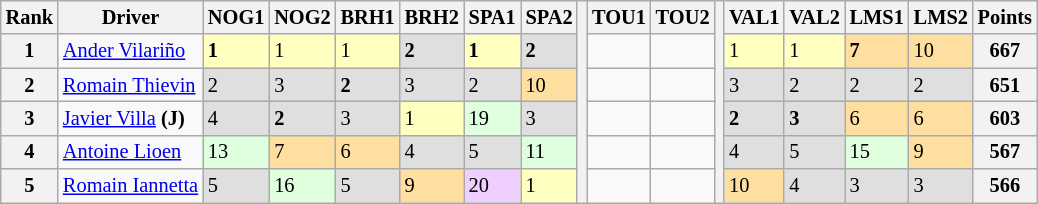<table class="wikitable" style="font-size:85%;">
<tr>
<th>Rank</th>
<th>Driver</th>
<th>NOG1</th>
<th>NOG2</th>
<th>BRH1</th>
<th>BRH2</th>
<th>SPA1</th>
<th>SPA2</th>
<th rowspan=6></th>
<th>TOU1</th>
<th>TOU2</th>
<th rowspan=6></th>
<th>VAL1</th>
<th>VAL2</th>
<th>LMS1</th>
<th>LMS2</th>
<th>Points</th>
</tr>
<tr>
<th>1</th>
<td align="left"><a href='#'>Ander Vilariño</a></td>
<td style="background:#FFFFBF;"><strong>1</strong></td>
<td style="background:#FFFFBF;">1</td>
<td style="background:#FFFFBF;">1</td>
<td style="background:#DFDFDF;"><strong>2</strong></td>
<td style="background:#FFFFBF;"><strong>1</strong></td>
<td style="background:#DFDFDF;"><strong>2</strong></td>
<td></td>
<td></td>
<td style="background:#FFFFBF;">1</td>
<td style="background:#FFFFBF;">1</td>
<td style="background:#FFDF9F;"><strong>7</strong></td>
<td style="background:#FFDF9F;">10</td>
<th>667</th>
</tr>
<tr>
<th>2</th>
<td align="left"><a href='#'>Romain Thievin</a></td>
<td style="background:#DFDFDF;">2</td>
<td style="background:#DFDFDF;">3</td>
<td style="background:#DFDFDF;"><strong>2</strong></td>
<td style="background:#DFDFDF;">3</td>
<td style="background:#DFDFDF;">2</td>
<td style="background:#FFDF9F;">10</td>
<td></td>
<td></td>
<td style="background:#DFDFDF;">3</td>
<td style="background:#DFDFDF;">2</td>
<td style="background:#DFDFDF;">2</td>
<td style="background:#DFDFDF;">2</td>
<th>651</th>
</tr>
<tr>
<th>3</th>
<td align="left"><a href='#'>Javier Villa</a> <strong>(J)</strong></td>
<td style="background:#DFDFDF;">4</td>
<td style="background:#DFDFDF;"><strong>2</strong></td>
<td style="background:#DFDFDF;">3</td>
<td style="background:#FFFFBF;">1</td>
<td style="background:#DFFFDF;">19</td>
<td style="background:#DFDFDF;">3</td>
<td></td>
<td></td>
<td style="background:#DFDFDF;"><strong>2</strong></td>
<td style="background:#DFDFDF;"><strong>3</strong></td>
<td style="background:#FFDF9F;">6</td>
<td style="background:#FFDF9F;">6</td>
<th>603</th>
</tr>
<tr>
<th>4</th>
<td align="left"><a href='#'>Antoine Lioen</a></td>
<td style="background:#DFFFDF;">13</td>
<td style="background:#FFDF9F;">7</td>
<td style="background:#FFDF9F;">6</td>
<td style="background:#DFDFDF;">4</td>
<td style="background:#DFDFDF;">5</td>
<td style="background:#DFFFDF;">11</td>
<td></td>
<td></td>
<td style="background:#DFDFDF;">4</td>
<td style="background:#DFDFDF;">5</td>
<td style="background:#DFFFDF;">15</td>
<td style="background:#FFDF9F;">9</td>
<th>567</th>
</tr>
<tr>
<th>5</th>
<td align="left"><a href='#'>Romain Iannetta</a></td>
<td style="background:#DFDFDF;">5</td>
<td style="background:#DFFFDF;">16</td>
<td style="background:#DFDFDF;">5</td>
<td style="background:#FFDF9F;">9</td>
<td style="background:#EFCFFF;">20</td>
<td style="background:#FFFFBF;">1</td>
<td></td>
<td></td>
<td style="background:#FFDF9F;">10</td>
<td style="background:#DFDFDF;">4</td>
<td style="background:#DFDFDF;">3</td>
<td style="background:#DFDFDF;">3</td>
<th>566</th>
</tr>
</table>
